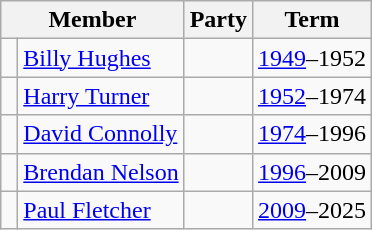<table class="wikitable">
<tr>
<th colspan="2">Member</th>
<th>Party</th>
<th>Term</th>
</tr>
<tr>
<td> </td>
<td><a href='#'>Billy Hughes</a></td>
<td></td>
<td><a href='#'>1949</a>–1952</td>
</tr>
<tr>
<td> </td>
<td><a href='#'>Harry Turner</a></td>
<td></td>
<td><a href='#'>1952</a>–1974</td>
</tr>
<tr>
<td> </td>
<td><a href='#'>David Connolly</a></td>
<td></td>
<td><a href='#'>1974</a>–1996</td>
</tr>
<tr>
<td> </td>
<td><a href='#'>Brendan Nelson</a></td>
<td></td>
<td><a href='#'>1996</a>–2009</td>
</tr>
<tr>
<td> </td>
<td><a href='#'>Paul Fletcher</a></td>
<td></td>
<td><a href='#'>2009</a>–2025</td>
</tr>
</table>
